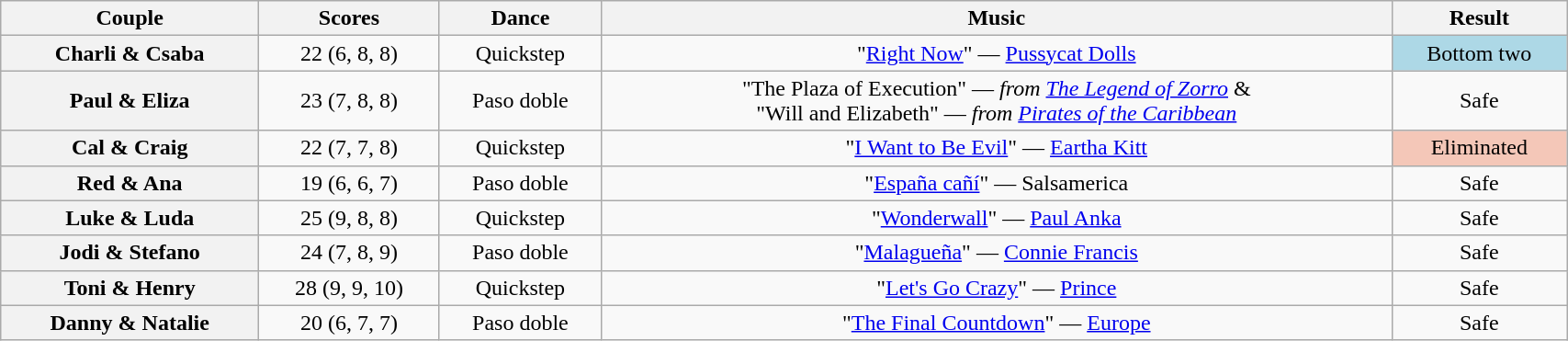<table class="wikitable sortable" style="text-align:center; width: 90%">
<tr>
<th scope="col">Couple</th>
<th scope="col">Scores</th>
<th scope="col">Dance</th>
<th scope="col" class="unsortable">Music</th>
<th scope="col" class="unsortable">Result</th>
</tr>
<tr>
<th scope="row">Charli & Csaba</th>
<td>22 (6, 8, 8)</td>
<td>Quickstep</td>
<td>"<a href='#'>Right Now</a>" — <a href='#'>Pussycat Dolls</a></td>
<td bgcolor="lightblue">Bottom two</td>
</tr>
<tr>
<th scope="row">Paul & Eliza</th>
<td>23 (7, 8, 8)</td>
<td>Paso doble</td>
<td>"The Plaza of Execution" — <em>from <a href='#'>The Legend of Zorro</a></em> &<br>"Will and Elizabeth" — <em>from <a href='#'>Pirates of the Caribbean</a></em></td>
<td>Safe</td>
</tr>
<tr>
<th scope="row">Cal & Craig</th>
<td>22 (7, 7, 8)</td>
<td>Quickstep</td>
<td>"<a href='#'>I Want to Be Evil</a>" — <a href='#'>Eartha Kitt</a></td>
<td bgcolor="f4c7b8">Eliminated</td>
</tr>
<tr>
<th scope="row">Red & Ana</th>
<td>19 (6, 6, 7)</td>
<td>Paso doble</td>
<td>"<a href='#'>España cañí</a>" — Salsamerica</td>
<td>Safe</td>
</tr>
<tr>
<th scope="row">Luke & Luda</th>
<td>25 (9, 8, 8)</td>
<td>Quickstep</td>
<td>"<a href='#'>Wonderwall</a>" — <a href='#'>Paul Anka</a></td>
<td>Safe</td>
</tr>
<tr>
<th scope="row">Jodi & Stefano</th>
<td>24 (7, 8, 9)</td>
<td>Paso doble</td>
<td>"<a href='#'>Malagueña</a>" — <a href='#'>Connie Francis</a></td>
<td>Safe</td>
</tr>
<tr>
<th scope="row">Toni & Henry</th>
<td>28 (9, 9, 10)</td>
<td>Quickstep</td>
<td>"<a href='#'>Let's Go Crazy</a>" — <a href='#'>Prince</a></td>
<td>Safe</td>
</tr>
<tr>
<th scope="row">Danny & Natalie</th>
<td>20 (6, 7, 7)</td>
<td>Paso doble</td>
<td>"<a href='#'>The Final Countdown</a>" — <a href='#'>Europe</a></td>
<td>Safe</td>
</tr>
</table>
